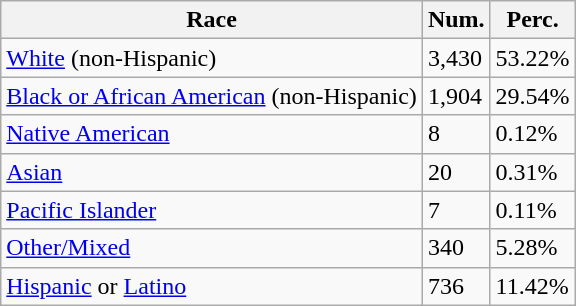<table class="wikitable">
<tr>
<th>Race</th>
<th>Num.</th>
<th>Perc.</th>
</tr>
<tr>
<td><a href='#'>White</a> (non-Hispanic)</td>
<td>3,430</td>
<td>53.22%</td>
</tr>
<tr>
<td><a href='#'>Black or African American</a> (non-Hispanic)</td>
<td>1,904</td>
<td>29.54%</td>
</tr>
<tr>
<td><a href='#'>Native American</a></td>
<td>8</td>
<td>0.12%</td>
</tr>
<tr>
<td><a href='#'>Asian</a></td>
<td>20</td>
<td>0.31%</td>
</tr>
<tr>
<td><a href='#'>Pacific Islander</a></td>
<td>7</td>
<td>0.11%</td>
</tr>
<tr>
<td><a href='#'>Other/Mixed</a></td>
<td>340</td>
<td>5.28%</td>
</tr>
<tr>
<td><a href='#'>Hispanic</a> or <a href='#'>Latino</a></td>
<td>736</td>
<td>11.42%</td>
</tr>
</table>
